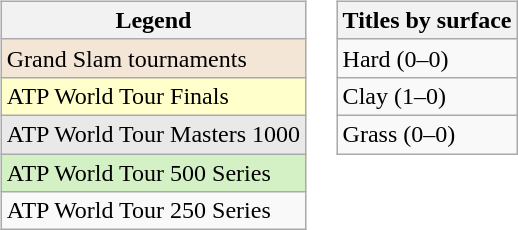<table>
<tr valign="top">
<td><br><table class="wikitable">
<tr>
<th>Legend</th>
</tr>
<tr style="background:#f3e6d7;">
<td>Grand Slam tournaments</td>
</tr>
<tr style="background:#ffffcc;">
<td>ATP World Tour Finals</td>
</tr>
<tr style="background:#e9e9e9;">
<td>ATP World Tour Masters 1000</td>
</tr>
<tr style="background:#d4f1c5;">
<td>ATP World Tour 500 Series</td>
</tr>
<tr>
<td>ATP World Tour 250 Series</td>
</tr>
</table>
</td>
<td><br><table class="wikitable">
<tr>
<th>Titles by surface</th>
</tr>
<tr>
<td>Hard (0–0)</td>
</tr>
<tr>
<td>Clay (1–0)</td>
</tr>
<tr>
<td>Grass (0–0)</td>
</tr>
</table>
</td>
</tr>
</table>
